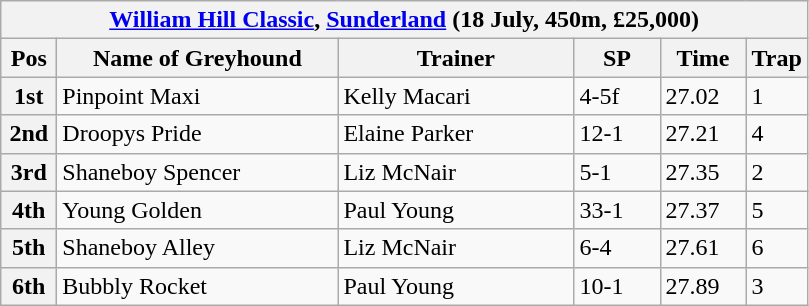<table class="wikitable">
<tr>
<th colspan="6"><a href='#'>William Hill Classic</a>, <a href='#'>Sunderland</a> (18 July, 450m, £25,000)</th>
</tr>
<tr>
<th width=30>Pos</th>
<th width=180>Name of Greyhound</th>
<th width=150>Trainer</th>
<th width=50>SP</th>
<th width=50>Time</th>
<th width=30>Trap</th>
</tr>
<tr>
<th>1st</th>
<td>Pinpoint Maxi</td>
<td>Kelly Macari</td>
<td>4-5f</td>
<td>27.02</td>
<td>1</td>
</tr>
<tr>
<th>2nd</th>
<td>Droopys Pride</td>
<td>Elaine Parker</td>
<td>12-1</td>
<td>27.21</td>
<td>4</td>
</tr>
<tr>
<th>3rd</th>
<td>Shaneboy Spencer</td>
<td>Liz McNair</td>
<td>5-1</td>
<td>27.35</td>
<td>2</td>
</tr>
<tr>
<th>4th</th>
<td>Young Golden</td>
<td>Paul Young</td>
<td>33-1</td>
<td>27.37</td>
<td>5</td>
</tr>
<tr>
<th>5th</th>
<td>Shaneboy Alley</td>
<td>Liz McNair</td>
<td>6-4</td>
<td>27.61</td>
<td>6</td>
</tr>
<tr>
<th>6th</th>
<td>Bubbly Rocket</td>
<td>Paul Young</td>
<td>10-1</td>
<td>27.89</td>
<td>3</td>
</tr>
</table>
